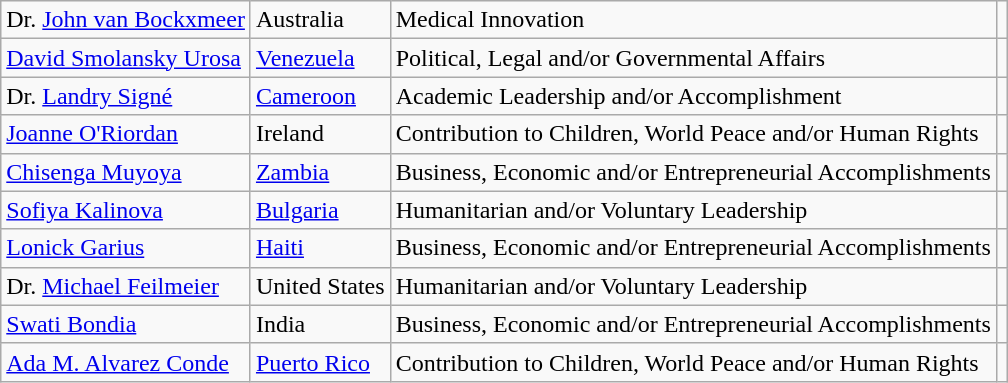<table class="wikitable">
<tr>
<td>Dr. <a href='#'>John van Bockxmeer</a></td>
<td>Australia</td>
<td>Medical Innovation</td>
<td></td>
</tr>
<tr>
<td><a href='#'>David Smolansky Urosa</a></td>
<td><a href='#'>Venezuela</a></td>
<td>Political, Legal and/or Governmental Affairs</td>
<td></td>
</tr>
<tr>
<td>Dr. <a href='#'>Landry Signé</a></td>
<td><a href='#'>Cameroon</a></td>
<td>Academic Leadership and/or Accomplishment</td>
<td></td>
</tr>
<tr>
<td><a href='#'>Joanne O'Riordan</a></td>
<td>Ireland</td>
<td>Contribution to Children, World Peace and/or Human Rights</td>
<td></td>
</tr>
<tr>
<td><a href='#'>Chisenga Muyoya</a></td>
<td><a href='#'>Zambia</a></td>
<td>Business, Economic and/or Entrepreneurial Accomplishments</td>
<td></td>
</tr>
<tr>
<td><a href='#'>Sofiya Kalinova</a></td>
<td><a href='#'>Bulgaria</a></td>
<td>Humanitarian and/or Voluntary Leadership</td>
<td></td>
</tr>
<tr>
<td><a href='#'>Lonick Garius</a></td>
<td><a href='#'>Haiti</a></td>
<td>Business, Economic and/or Entrepreneurial Accomplishments</td>
<td></td>
</tr>
<tr>
<td>Dr. <a href='#'>Michael Feilmeier</a></td>
<td>United States</td>
<td>Humanitarian and/or Voluntary Leadership</td>
<td></td>
</tr>
<tr>
<td><a href='#'>Swati Bondia</a></td>
<td>India</td>
<td>Business, Economic and/or Entrepreneurial Accomplishments</td>
<td></td>
</tr>
<tr>
<td><a href='#'>Ada M. Alvarez Conde</a></td>
<td><a href='#'>Puerto Rico</a></td>
<td>Contribution to Children, World Peace and/or Human Rights</td>
<td></td>
</tr>
</table>
